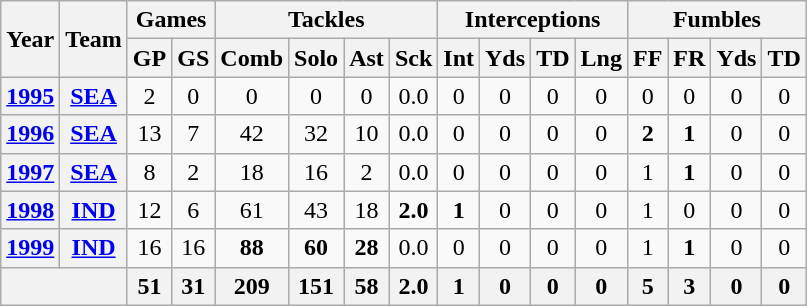<table class="wikitable" style="text-align:center">
<tr>
<th rowspan="2">Year</th>
<th rowspan="2">Team</th>
<th colspan="2">Games</th>
<th colspan="4">Tackles</th>
<th colspan="4">Interceptions</th>
<th colspan="4">Fumbles</th>
</tr>
<tr>
<th>GP</th>
<th>GS</th>
<th>Comb</th>
<th>Solo</th>
<th>Ast</th>
<th>Sck</th>
<th>Int</th>
<th>Yds</th>
<th>TD</th>
<th>Lng</th>
<th>FF</th>
<th>FR</th>
<th>Yds</th>
<th>TD</th>
</tr>
<tr>
<th><a href='#'>1995</a></th>
<th><a href='#'>SEA</a></th>
<td>2</td>
<td>0</td>
<td>0</td>
<td>0</td>
<td>0</td>
<td>0.0</td>
<td>0</td>
<td>0</td>
<td>0</td>
<td>0</td>
<td>0</td>
<td>0</td>
<td>0</td>
<td>0</td>
</tr>
<tr>
<th><a href='#'>1996</a></th>
<th><a href='#'>SEA</a></th>
<td>13</td>
<td>7</td>
<td>42</td>
<td>32</td>
<td>10</td>
<td>0.0</td>
<td>0</td>
<td>0</td>
<td>0</td>
<td>0</td>
<td><strong>2</strong></td>
<td><strong>1</strong></td>
<td>0</td>
<td>0</td>
</tr>
<tr>
<th><a href='#'>1997</a></th>
<th><a href='#'>SEA</a></th>
<td>8</td>
<td>2</td>
<td>18</td>
<td>16</td>
<td>2</td>
<td>0.0</td>
<td>0</td>
<td>0</td>
<td>0</td>
<td>0</td>
<td>1</td>
<td><strong>1</strong></td>
<td>0</td>
<td>0</td>
</tr>
<tr>
<th><a href='#'>1998</a></th>
<th><a href='#'>IND</a></th>
<td>12</td>
<td>6</td>
<td>61</td>
<td>43</td>
<td>18</td>
<td><strong>2.0</strong></td>
<td><strong>1</strong></td>
<td>0</td>
<td>0</td>
<td>0</td>
<td>1</td>
<td>0</td>
<td>0</td>
<td>0</td>
</tr>
<tr>
<th><a href='#'>1999</a></th>
<th><a href='#'>IND</a></th>
<td>16</td>
<td>16</td>
<td><strong>88</strong></td>
<td><strong>60</strong></td>
<td><strong>28</strong></td>
<td>0.0</td>
<td>0</td>
<td>0</td>
<td>0</td>
<td>0</td>
<td>1</td>
<td><strong>1</strong></td>
<td>0</td>
<td>0</td>
</tr>
<tr>
<th colspan="2"></th>
<th>51</th>
<th>31</th>
<th>209</th>
<th>151</th>
<th>58</th>
<th>2.0</th>
<th>1</th>
<th>0</th>
<th>0</th>
<th>0</th>
<th>5</th>
<th>3</th>
<th>0</th>
<th>0</th>
</tr>
</table>
